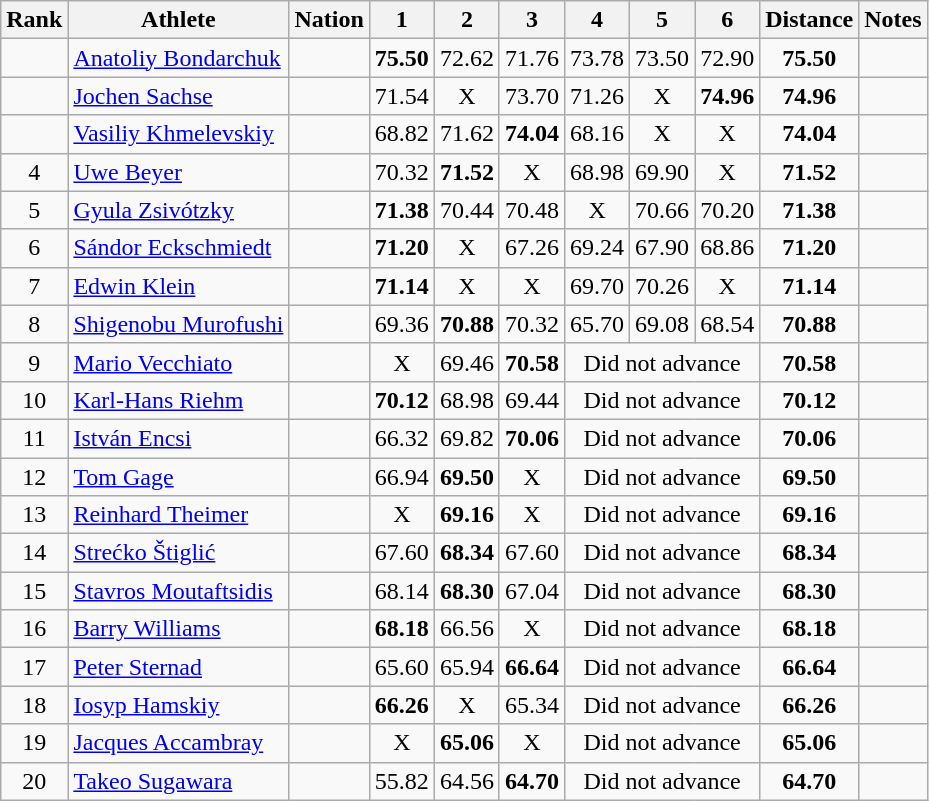<table class="wikitable sortable" style="text-align:center">
<tr>
<th>Rank</th>
<th>Athlete</th>
<th>Nation</th>
<th>1</th>
<th>2</th>
<th>3</th>
<th>4</th>
<th>5</th>
<th>6</th>
<th>Distance</th>
<th>Notes</th>
</tr>
<tr>
<td></td>
<td align=left><a href='#'>Anatoliy Bondarchuk</a></td>
<td align=left></td>
<td><strong>75.50</strong> </td>
<td>72.62</td>
<td>71.76</td>
<td>73.78</td>
<td>73.50</td>
<td>72.90</td>
<td><strong>75.50</strong></td>
<td></td>
</tr>
<tr>
<td></td>
<td align=left><a href='#'>Jochen Sachse</a></td>
<td align=left></td>
<td>71.54</td>
<td data-sort-value=1.00>X</td>
<td>73.70</td>
<td>71.26</td>
<td data-sort-value=1.00>X</td>
<td><strong>74.96</strong></td>
<td><strong>74.96</strong></td>
<td></td>
</tr>
<tr>
<td></td>
<td align=left><a href='#'>Vasiliy Khmelevskiy</a></td>
<td align=left></td>
<td>68.82</td>
<td>71.62</td>
<td><strong>74.04</strong></td>
<td>68.16</td>
<td data-sort-value=1.00>X</td>
<td data-sort-value=1.00>X</td>
<td><strong>74.04</strong></td>
<td></td>
</tr>
<tr>
<td>4</td>
<td align=left><a href='#'>Uwe Beyer</a></td>
<td align=left></td>
<td>70.32</td>
<td><strong>71.52</strong></td>
<td data-sort-value=1.00>X</td>
<td>68.98</td>
<td>69.90</td>
<td data-sort-value=1.00>X</td>
<td><strong>71.52</strong></td>
<td></td>
</tr>
<tr>
<td>5</td>
<td align=left><a href='#'>Gyula Zsivótzky</a></td>
<td align=left></td>
<td><strong>71.38</strong></td>
<td>70.44</td>
<td>70.48</td>
<td data-sort-value=1.00>X</td>
<td>70.66</td>
<td>70.20</td>
<td><strong>71.38</strong></td>
<td></td>
</tr>
<tr>
<td>6</td>
<td align=left><a href='#'>Sándor Eckschmiedt</a></td>
<td align=left></td>
<td><strong>71.20</strong></td>
<td data-sort-value=1.00>X</td>
<td>67.26</td>
<td>69.24</td>
<td>67.90</td>
<td>68.86</td>
<td><strong>71.20</strong></td>
<td></td>
</tr>
<tr>
<td>7</td>
<td align=left><a href='#'>Edwin Klein</a></td>
<td align=left></td>
<td><strong>71.14</strong></td>
<td data-sort-value=1.00>X</td>
<td data-sort-value=1.00>X</td>
<td>69.70</td>
<td>70.26</td>
<td data-sort-value=1.00>X</td>
<td><strong>71.14</strong></td>
<td></td>
</tr>
<tr>
<td>8</td>
<td align=left><a href='#'>Shigenobu Murofushi</a></td>
<td align=left></td>
<td>69.36</td>
<td><strong>70.88</strong></td>
<td>70.32</td>
<td>65.70</td>
<td>69.08</td>
<td>68.54</td>
<td><strong>70.88</strong></td>
<td></td>
</tr>
<tr>
<td>9</td>
<td align=left><a href='#'>Mario Vecchiato</a></td>
<td align=left></td>
<td data-sort-value=1.00>X</td>
<td>69.46</td>
<td><strong>70.58</strong></td>
<td colspan=3 data-sort-value=0.00>Did not advance</td>
<td><strong>70.58</strong></td>
<td></td>
</tr>
<tr>
<td>10</td>
<td align=left><a href='#'>Karl-Hans Riehm</a></td>
<td align=left></td>
<td><strong>70.12</strong></td>
<td>68.98</td>
<td>69.44</td>
<td colspan=3 data-sort-value=0.00>Did not advance</td>
<td><strong>70.12</strong></td>
<td></td>
</tr>
<tr>
<td>11</td>
<td align=left><a href='#'>István Encsi</a></td>
<td align=left></td>
<td>66.32</td>
<td>69.82</td>
<td><strong>70.06</strong></td>
<td colspan=3 data-sort-value=0.00>Did not advance</td>
<td><strong>70.06</strong></td>
<td></td>
</tr>
<tr>
<td>12</td>
<td align=left><a href='#'>Tom Gage</a></td>
<td align=left></td>
<td>66.94</td>
<td><strong>69.50</strong></td>
<td data-sort-value=1.00>X</td>
<td colspan=3 data-sort-value=0.00>Did not advance</td>
<td><strong>69.50</strong></td>
<td></td>
</tr>
<tr>
<td>13</td>
<td align=left><a href='#'>Reinhard Theimer</a></td>
<td align=left></td>
<td data-sort-value=1.00>X</td>
<td><strong>69.16</strong></td>
<td data-sort-value=1.00>X</td>
<td colspan=3 data-sort-value=0.00>Did not advance</td>
<td><strong>69.16</strong></td>
<td></td>
</tr>
<tr>
<td>14</td>
<td align=left><a href='#'>Strećko Štiglić</a></td>
<td align=left></td>
<td>67.60</td>
<td><strong>68.34</strong></td>
<td>67.60</td>
<td colspan=3 data-sort-value=0.00>Did not advance</td>
<td><strong>68.34</strong></td>
<td></td>
</tr>
<tr>
<td>15</td>
<td align=left><a href='#'>Stavros Moutaftsidis</a></td>
<td align=left></td>
<td>68.14</td>
<td><strong>68.30</strong></td>
<td>67.04</td>
<td colspan=3 data-sort-value=0.00>Did not advance</td>
<td><strong>68.30</strong></td>
<td></td>
</tr>
<tr>
<td>16</td>
<td align=left><a href='#'>Barry Williams</a></td>
<td align=left></td>
<td><strong>68.18</strong></td>
<td>66.56</td>
<td data-sort-value=1.00>X</td>
<td colspan=3 data-sort-value=0.00>Did not advance</td>
<td><strong>68.18</strong></td>
<td></td>
</tr>
<tr>
<td>17</td>
<td align=left><a href='#'>Peter Sternad</a></td>
<td align=left></td>
<td>65.60</td>
<td>65.94</td>
<td><strong>66.64</strong></td>
<td colspan=3 data-sort-value=0.00>Did not advance</td>
<td><strong>66.64</strong></td>
<td></td>
</tr>
<tr>
<td>18</td>
<td align=left><a href='#'>Iosyp Hamskiy</a></td>
<td align=left></td>
<td><strong>66.26</strong></td>
<td data-sort-value=1.00>X</td>
<td>65.34</td>
<td colspan=3 data-sort-value=0.00>Did not advance</td>
<td><strong>66.26</strong></td>
<td></td>
</tr>
<tr>
<td>19</td>
<td align=left><a href='#'>Jacques Accambray</a></td>
<td align=left></td>
<td data-sort-value=1.00>X</td>
<td><strong>65.06</strong></td>
<td data-sort-value=1.00>X</td>
<td colspan=3 data-sort-value=0.00>Did not advance</td>
<td><strong>65.06</strong></td>
<td></td>
</tr>
<tr>
<td>20</td>
<td align=left><a href='#'>Takeo Sugawara</a></td>
<td align=left></td>
<td>55.82</td>
<td>64.56</td>
<td><strong>64.70</strong></td>
<td colspan=3 data-sort-value=0.00>Did not advance</td>
<td><strong>64.70</strong></td>
<td></td>
</tr>
</table>
